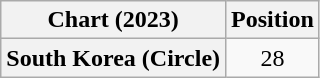<table class="wikitable plainrowheaders" style="text-align:center">
<tr>
<th scope="col">Chart (2023)</th>
<th scope="col">Position</th>
</tr>
<tr>
<th scope="row">South Korea (Circle)</th>
<td>28</td>
</tr>
</table>
